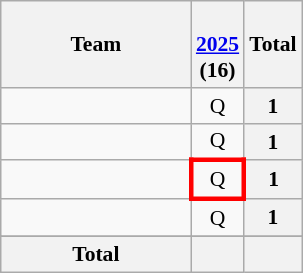<table class="wikitable" style="text-align:center; font-size:90%;">
<tr>
<th style="width:120px;">Team</th>
<th><br><a href='#'>2025</a><br>(16)</th>
<th>Total</th>
</tr>
<tr>
<td style="text-align:left;"></td>
<td>Q</td>
<th>1</th>
</tr>
<tr>
<td style="text-align:left;"></td>
<td>Q</td>
<th>1</th>
</tr>
<tr>
<td style="text-align:left;"></td>
<td style="border:3px solid red;">Q</td>
<th>1</th>
</tr>
<tr>
<td style="text-align:left;"></td>
<td>Q</td>
<th>1</th>
</tr>
<tr>
</tr>
<tr>
<th>Total</th>
<th></th>
<th></th>
</tr>
</table>
